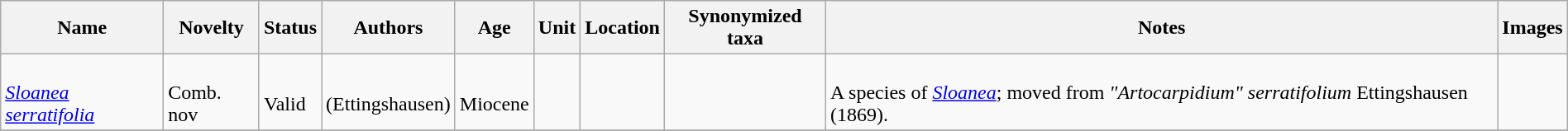<table class="wikitable sortable" align="center" width="100%">
<tr>
<th>Name</th>
<th>Novelty</th>
<th>Status</th>
<th>Authors</th>
<th>Age</th>
<th>Unit</th>
<th>Location</th>
<th>Synonymized taxa</th>
<th>Notes</th>
<th>Images</th>
</tr>
<tr>
<td><br><em><a href='#'>Sloanea serratifolia</a></em></td>
<td><br>Comb. nov</td>
<td><br>Valid</td>
<td><br>(Ettingshausen)</td>
<td><br>Miocene</td>
<td></td>
<td><br></td>
<td></td>
<td><br>A species of <em><a href='#'>Sloanea</a></em>; moved from <em>"Artocarpidium" serratifolium</em> Ettingshausen (1869).</td>
<td></td>
</tr>
<tr>
</tr>
</table>
